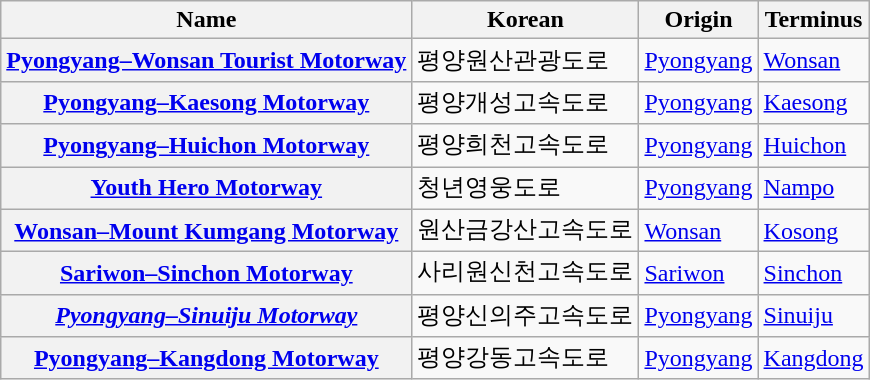<table class=wikitable>
<tr>
<th>Name</th>
<th>Korean</th>
<th>Origin</th>
<th>Terminus</th>
</tr>
<tr>
<th><a href='#'>Pyongyang–Wonsan Tourist Motorway</a></th>
<td>평양원산관광도로</td>
<td><a href='#'>Pyongyang</a></td>
<td><a href='#'>Wonsan</a></td>
</tr>
<tr>
<th><a href='#'>Pyongyang–Kaesong Motorway</a></th>
<td>평양개성고속도로</td>
<td><a href='#'>Pyongyang</a></td>
<td><a href='#'>Kaesong</a></td>
</tr>
<tr>
<th><a href='#'>Pyongyang–Huichon Motorway</a></th>
<td>평양희천고속도로</td>
<td><a href='#'>Pyongyang</a></td>
<td><a href='#'>Huichon</a></td>
</tr>
<tr>
<th><a href='#'>Youth Hero Motorway</a></th>
<td>청년영웅도로</td>
<td><a href='#'>Pyongyang</a></td>
<td><a href='#'>Nampo</a></td>
</tr>
<tr>
<th><a href='#'>Wonsan–Mount Kumgang Motorway</a></th>
<td>원산금강산고속도로</td>
<td><a href='#'>Wonsan</a></td>
<td><a href='#'>Kosong</a></td>
</tr>
<tr>
<th><a href='#'>Sariwon–Sinchon Motorway</a></th>
<td>사리원신천고속도로</td>
<td><a href='#'>Sariwon</a></td>
<td><a href='#'>Sinchon</a></td>
</tr>
<tr>
<th><em><a href='#'>Pyongyang–Sinuiju Motorway</a></em></th>
<td>평양신의주고속도로</td>
<td><a href='#'>Pyongyang</a></td>
<td><a href='#'>Sinuiju</a></td>
</tr>
<tr>
<th><a href='#'>Pyongyang–Kangdong Motorway</a></th>
<td>평양강동고속도로</td>
<td><a href='#'>Pyongyang</a></td>
<td><a href='#'>Kangdong</a></td>
</tr>
</table>
